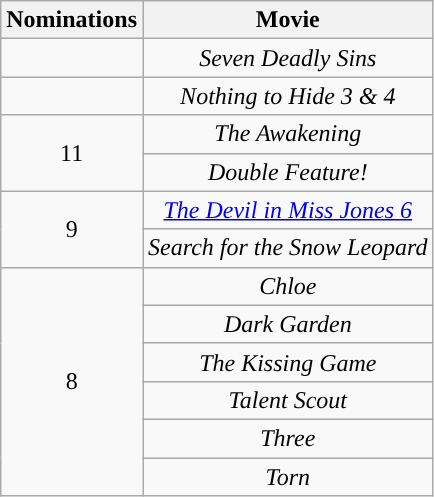<table class="wikitable" style="text-align: center">
<tr>
<th scope="col" width="55">Nominations</th>
<th scope="col" align="center">Movie</th>
</tr>
<tr>
<td></td>
<td><em>Seven Deadly Sins</em></td>
</tr>
<tr>
<td></td>
<td><em>Nothing to Hide 3 & 4</em></td>
</tr>
<tr>
<td rowspan=2 style="text-align:center">11</td>
<td><em>The Awakening</em></td>
</tr>
<tr>
<td><em>Double Feature!</em></td>
</tr>
<tr>
<td rowspan=2 style="text-align:center">9</td>
<td><em><a href='#'>The Devil in Miss Jones 6</a></em></td>
</tr>
<tr>
<td><em>Search for the Snow Leopard</em></td>
</tr>
<tr>
<td rowspan=6 style="text-align:center">8</td>
<td><em>Chloe</em></td>
</tr>
<tr>
<td><em>Dark Garden</em></td>
</tr>
<tr>
<td><em>The Kissing Game</em></td>
</tr>
<tr>
<td><em>Talent Scout</em></td>
</tr>
<tr>
<td><em>Three</em></td>
</tr>
<tr>
<td><em>Torn</em></td>
</tr>
</table>
